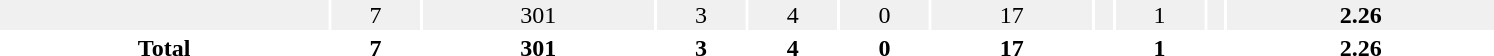<table class="UMass Minutemen" width ="1000">
<tr align="center">
</tr>
<tr align="center" bgcolor="f0f0f0">
<td></td>
<td>7</td>
<td>301</td>
<td>3</td>
<td>4</td>
<td>0</td>
<td>17</td>
<td></td>
<td>1</td>
<td></td>
<td><strong>2.26</strong></td>
</tr>
<tr>
<th>Total</th>
<th>7</th>
<th>301</th>
<th>3</th>
<th>4</th>
<th>0</th>
<th>17</th>
<th></th>
<th>1</th>
<th></th>
<th><strong>2.26</strong></th>
</tr>
</table>
